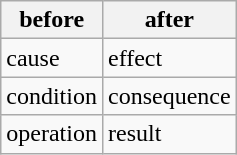<table class="wikitable">
<tr>
<th>before</th>
<th>after</th>
</tr>
<tr>
<td>cause</td>
<td>effect</td>
</tr>
<tr>
<td>condition</td>
<td>consequence</td>
</tr>
<tr>
<td>operation</td>
<td>result</td>
</tr>
</table>
